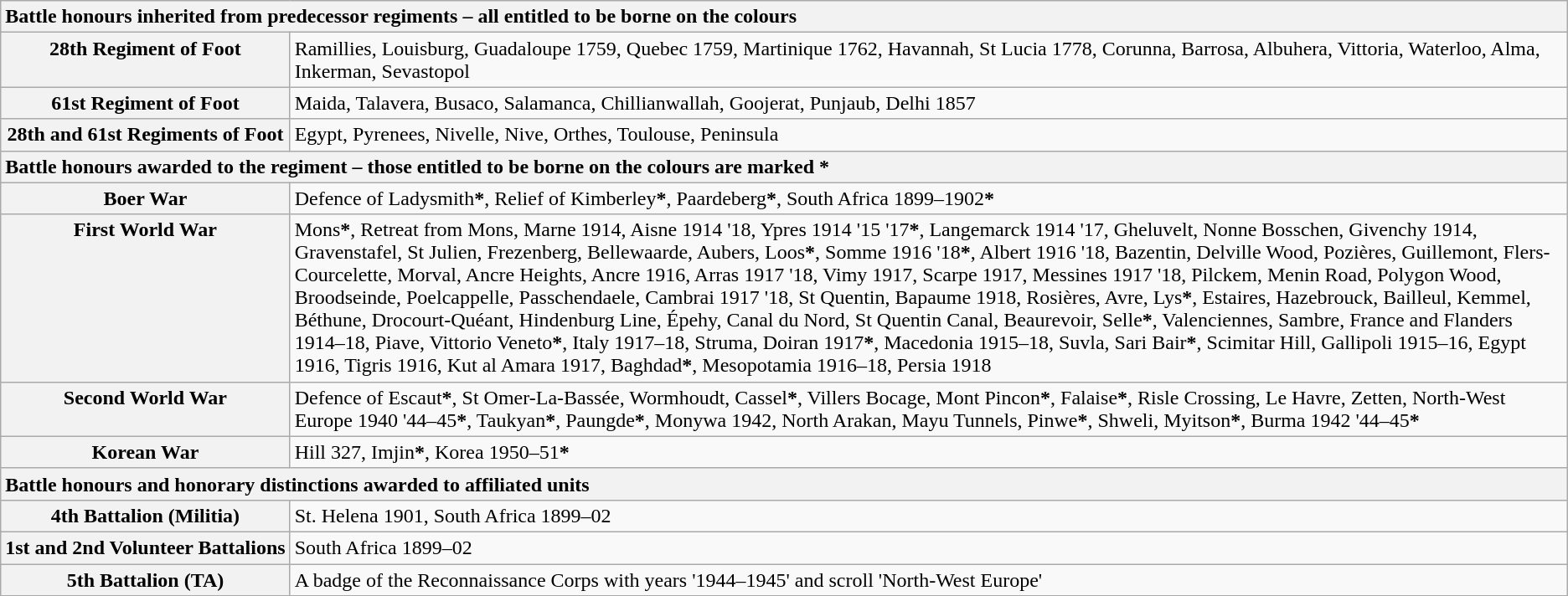<table class="wikitable plainrowheaders">
<tr>
<th scope="col" colspan="2" style="text-align: left;">Battle honours inherited from predecessor regiments – all entitled to be borne on the colours</th>
</tr>
<tr>
<th scope="row" style="white-space: nowrap;vertical-align: top;">28th Regiment of Foot</th>
<td>Ramillies, Louisburg, Guadaloupe 1759, Quebec 1759, Martinique 1762, Havannah, St Lucia 1778, Corunna, Barrosa, Albuhera, Vittoria, Waterloo, Alma, Inkerman, Sevastopol</td>
</tr>
<tr>
<th scope="row" style="white-space: nowrap;vertical-align: top;">61st Regiment of Foot</th>
<td>Maida, Talavera, Busaco, Salamanca, Chillianwallah, Goojerat, Punjaub, Delhi 1857</td>
</tr>
<tr>
<th scope="row" style="white-space: nowrap;vertical-align: top;">28th and 61st Regiments of Foot</th>
<td>Egypt, Pyrenees, Nivelle, Nive, Orthes, Toulouse, Peninsula</td>
</tr>
<tr>
<th scope="col" colspan="2" style="text-align: left;">Battle honours awarded to the regiment – those entitled to be borne on the colours are marked <strong>*</strong></th>
</tr>
<tr>
<th scope="row" style="white-space: nowrap;vertical-align: top;">Boer War</th>
<td>Defence of Ladysmith<strong>*</strong>, Relief of Kimberley<strong>*</strong>, Paardeberg<strong>*</strong>, South Africa 1899–1902<strong>*</strong></td>
</tr>
<tr>
<th scope="row" style="white-space: nowrap;vertical-align: top;">First World War</th>
<td>Mons<strong>*</strong>, Retreat from Mons, Marne 1914, Aisne 1914 '18, Ypres 1914 '15 '17<strong>*</strong>, Langemarck 1914 '17, Gheluvelt, Nonne Bosschen, Givenchy 1914, Gravenstafel, St Julien, Frezenberg, Bellewaarde, Aubers, Loos<strong>*</strong>, Somme 1916 '18<strong>*</strong>, Albert 1916 '18, Bazentin, Delville Wood, Pozières, Guillemont, Flers-Courcelette, Morval, Ancre Heights, Ancre 1916, Arras 1917 '18, Vimy 1917, Scarpe 1917, Messines 1917 '18, Pilckem, Menin Road, Polygon Wood, Broodseinde, Poelcappelle, Passchendaele, Cambrai 1917 '18, St Quentin, Bapaume 1918, Rosières, Avre, Lys<strong>*</strong>, Estaires, Hazebrouck, Bailleul, Kemmel, Béthune, Drocourt-Quéant, Hindenburg Line, Épehy, Canal du Nord, St Quentin Canal, Beaurevoir, Selle<strong>*</strong>, Valenciennes, Sambre, France and Flanders 1914–18, Piave, Vittorio Veneto<strong>*</strong>, Italy 1917–18, Struma, Doiran 1917<strong>*</strong>, Macedonia 1915–18, Suvla, Sari Bair<strong>*</strong>, Scimitar Hill, Gallipoli 1915–16, Egypt 1916, Tigris 1916, Kut al Amara 1917, Baghdad<strong>*</strong>, Mesopotamia 1916–18, Persia 1918</td>
</tr>
<tr>
<th scope="row" style="white-space: nowrap;vertical-align: top;">Second World War</th>
<td>Defence of Escaut<strong>*</strong>, St Omer-La-Bassée, Wormhoudt, Cassel<strong>*</strong>, Villers Bocage, Mont Pincon<strong>*</strong>, Falaise<strong>*</strong>, Risle Crossing, Le Havre, Zetten, North-West Europe 1940 '44–45<strong>*</strong>, Taukyan<strong>*</strong>, Paungde<strong>*</strong>, Monywa 1942, North Arakan, Mayu Tunnels, Pinwe<strong>*</strong>, Shweli, Myitson<strong>*</strong>, Burma 1942 '44–45<strong>*</strong></td>
</tr>
<tr>
<th scope="row" style="white-space: nowrap;vertical-align: top;">Korean War</th>
<td>Hill 327, Imjin<strong>*</strong>, Korea 1950–51<strong>*</strong></td>
</tr>
<tr>
<th scope="col" colspan="2" style="text-align: left;">Battle honours and honorary distinctions awarded to affiliated units</th>
</tr>
<tr>
<th scope="row" style="white-space: nowrap;vertical-align: top;">4th Battalion (Militia)</th>
<td>St. Helena 1901, South Africa 1899–02</td>
</tr>
<tr>
<th scope="row" style="white-space: nowrap;vertical-align: top;">1st and 2nd Volunteer Battalions</th>
<td>South Africa 1899–02</td>
</tr>
<tr>
<th scope="row" style="white-space: nowrap;vertical-align: top;">5th Battalion (TA)</th>
<td>A badge of the Reconnaissance Corps with years '1944–1945' and scroll 'North-West Europe'</td>
</tr>
<tr>
</tr>
</table>
